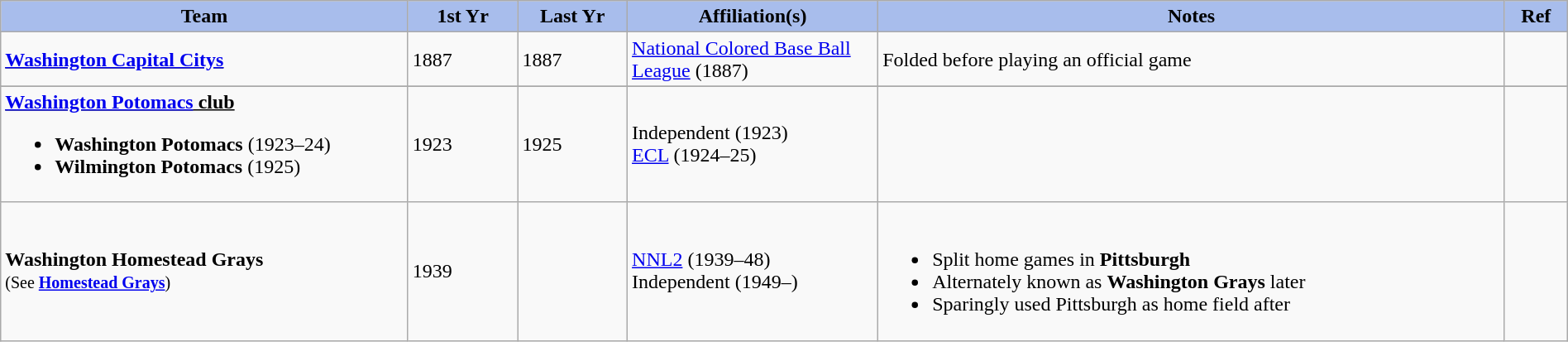<table class="wikitable" style="width: 100%">
<tr>
<th style="background:#a8bdec; width:26%;">Team</th>
<th style="width:7%; background:#a8bdec;">1st Yr</th>
<th style="width:7%; background:#a8bdec;">Last Yr</th>
<th style="width:16%; background:#a8bdec;">Affiliation(s)</th>
<th style="width:40%; background:#a8bdec;">Notes</th>
<th style="width:4%; background:#a8bdec;">Ref</th>
</tr>
<tr id="Washington Capital Citys">
<td><u><strong><a href='#'>Washington Capital Citys</a></strong></u></td>
<td>1887</td>
<td>1887</td>
<td><a href='#'>National Colored Base Ball League</a> (1887)</td>
<td>Folded before playing an official game</td>
<td></td>
</tr>
<tr>
</tr>
<tr id="Washington Potomacs">
<td><u><strong><a href='#'>Washington Potomacs</a> club</strong></u><br><ul><li><strong>Washington Potomacs</strong> (1923–24)</li><li><strong>Wilmington Potomacs</strong> (1925)</li></ul></td>
<td>1923</td>
<td>1925</td>
<td>Independent (1923)<br><a href='#'>ECL</a> (1924–25)</td>
<td></td>
<td></td>
</tr>
<tr>
<td><strong>Washington Homestead Grays</strong><br><small>(See <strong><a href='#'>Homestead Grays</a></strong>)</small></td>
<td>1939</td>
<td></td>
<td><a href='#'>NNL2</a> (1939–48)<br>Independent (1949–)</td>
<td><br><ul><li>Split home games in <strong>Pittsburgh</strong></li><li>Alternately known as <strong>Washington Grays</strong> later</li><li>Sparingly used Pittsburgh as home field after </li></ul></td>
<td></td>
</tr>
</table>
